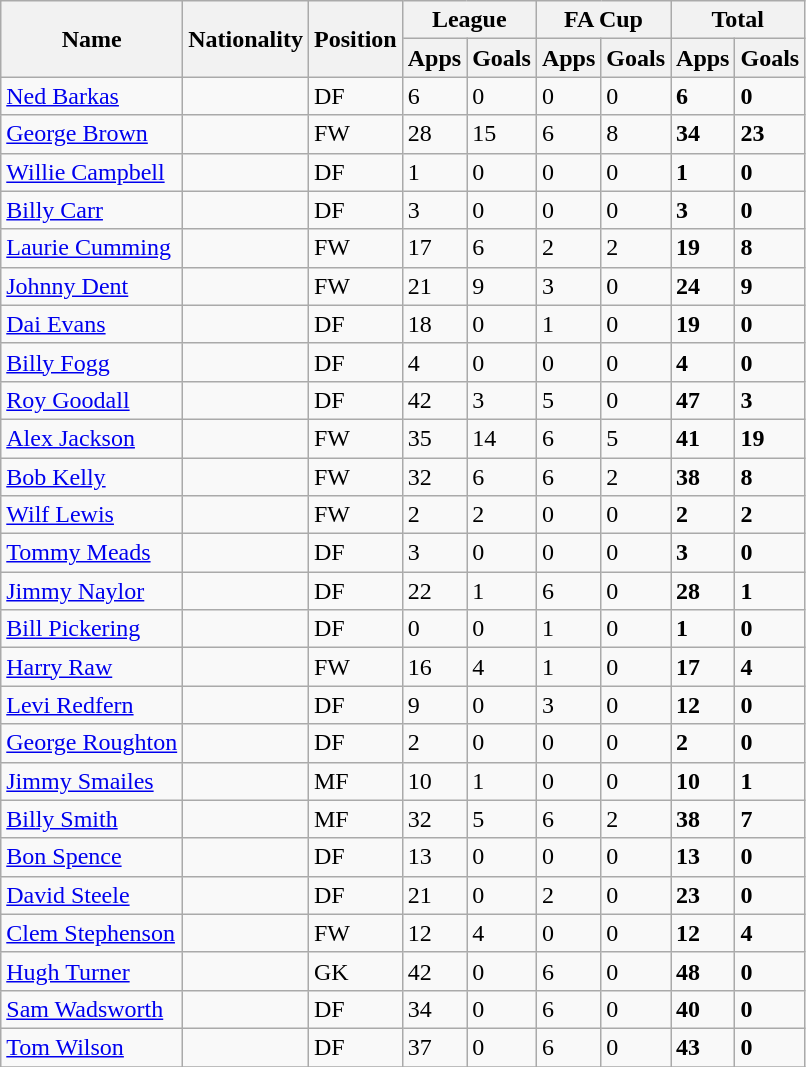<table class="wikitable sortable">
<tr>
<th scope=col rowspan=2>Name</th>
<th scope=col rowspan=2>Nationality</th>
<th scope=col rowspan=2>Position</th>
<th colspan=2>League</th>
<th colspan=2>FA Cup</th>
<th colspan=2>Total</th>
</tr>
<tr>
<th>Apps</th>
<th>Goals</th>
<th>Apps</th>
<th>Goals</th>
<th>Apps</th>
<th>Goals</th>
</tr>
<tr>
<td><a href='#'>Ned Barkas</a></td>
<td></td>
<td>DF</td>
<td>6</td>
<td>0</td>
<td>0</td>
<td>0</td>
<td><strong>6</strong></td>
<td><strong>0</strong></td>
</tr>
<tr>
<td><a href='#'>George Brown</a></td>
<td></td>
<td>FW</td>
<td>28</td>
<td>15</td>
<td>6</td>
<td>8</td>
<td><strong>34</strong></td>
<td><strong>23</strong></td>
</tr>
<tr>
<td><a href='#'>Willie Campbell</a></td>
<td></td>
<td>DF</td>
<td>1</td>
<td>0</td>
<td>0</td>
<td>0</td>
<td><strong>1</strong></td>
<td><strong>0</strong></td>
</tr>
<tr>
<td><a href='#'>Billy Carr</a></td>
<td></td>
<td>DF</td>
<td>3</td>
<td>0</td>
<td>0</td>
<td>0</td>
<td><strong>3</strong></td>
<td><strong>0</strong></td>
</tr>
<tr>
<td><a href='#'>Laurie Cumming</a></td>
<td></td>
<td>FW</td>
<td>17</td>
<td>6</td>
<td>2</td>
<td>2</td>
<td><strong>19</strong></td>
<td><strong>8</strong></td>
</tr>
<tr>
<td><a href='#'>Johnny Dent</a></td>
<td></td>
<td>FW</td>
<td>21</td>
<td>9</td>
<td>3</td>
<td>0</td>
<td><strong>24</strong></td>
<td><strong>9</strong></td>
</tr>
<tr>
<td><a href='#'>Dai Evans</a></td>
<td></td>
<td>DF</td>
<td>18</td>
<td>0</td>
<td>1</td>
<td>0</td>
<td><strong>19</strong></td>
<td><strong>0</strong></td>
</tr>
<tr>
<td><a href='#'>Billy Fogg</a></td>
<td></td>
<td>DF</td>
<td>4</td>
<td>0</td>
<td>0</td>
<td>0</td>
<td><strong>4</strong></td>
<td><strong>0</strong></td>
</tr>
<tr>
<td><a href='#'>Roy Goodall</a></td>
<td></td>
<td>DF</td>
<td>42</td>
<td>3</td>
<td>5</td>
<td>0</td>
<td><strong>47</strong></td>
<td><strong>3</strong></td>
</tr>
<tr>
<td><a href='#'>Alex Jackson</a></td>
<td></td>
<td>FW</td>
<td>35</td>
<td>14</td>
<td>6</td>
<td>5</td>
<td><strong>41</strong></td>
<td><strong>19</strong></td>
</tr>
<tr>
<td><a href='#'>Bob Kelly</a></td>
<td></td>
<td>FW</td>
<td>32</td>
<td>6</td>
<td>6</td>
<td>2</td>
<td><strong>38</strong></td>
<td><strong>8</strong></td>
</tr>
<tr>
<td><a href='#'>Wilf Lewis</a></td>
<td></td>
<td>FW</td>
<td>2</td>
<td>2</td>
<td>0</td>
<td>0</td>
<td><strong>2</strong></td>
<td><strong>2</strong></td>
</tr>
<tr>
<td><a href='#'>Tommy Meads</a></td>
<td></td>
<td>DF</td>
<td>3</td>
<td>0</td>
<td>0</td>
<td>0</td>
<td><strong>3</strong></td>
<td><strong>0</strong></td>
</tr>
<tr>
<td><a href='#'>Jimmy Naylor</a></td>
<td></td>
<td>DF</td>
<td>22</td>
<td>1</td>
<td>6</td>
<td>0</td>
<td><strong>28</strong></td>
<td><strong>1</strong></td>
</tr>
<tr>
<td><a href='#'>Bill Pickering</a></td>
<td></td>
<td>DF</td>
<td>0</td>
<td>0</td>
<td>1</td>
<td>0</td>
<td><strong>1</strong></td>
<td><strong>0</strong></td>
</tr>
<tr>
<td><a href='#'>Harry Raw</a></td>
<td></td>
<td>FW</td>
<td>16</td>
<td>4</td>
<td>1</td>
<td>0</td>
<td><strong>17</strong></td>
<td><strong>4</strong></td>
</tr>
<tr>
<td><a href='#'>Levi Redfern</a></td>
<td></td>
<td>DF</td>
<td>9</td>
<td>0</td>
<td>3</td>
<td>0</td>
<td><strong>12</strong></td>
<td><strong>0</strong></td>
</tr>
<tr>
<td><a href='#'>George Roughton</a></td>
<td></td>
<td>DF</td>
<td>2</td>
<td>0</td>
<td>0</td>
<td>0</td>
<td><strong>2</strong></td>
<td><strong>0</strong></td>
</tr>
<tr>
<td><a href='#'>Jimmy Smailes</a></td>
<td></td>
<td>MF</td>
<td>10</td>
<td>1</td>
<td>0</td>
<td>0</td>
<td><strong>10</strong></td>
<td><strong>1</strong></td>
</tr>
<tr>
<td><a href='#'>Billy Smith</a></td>
<td></td>
<td>MF</td>
<td>32</td>
<td>5</td>
<td>6</td>
<td>2</td>
<td><strong>38</strong></td>
<td><strong>7</strong></td>
</tr>
<tr>
<td><a href='#'>Bon Spence</a></td>
<td></td>
<td>DF</td>
<td>13</td>
<td>0</td>
<td>0</td>
<td>0</td>
<td><strong>13</strong></td>
<td><strong>0</strong></td>
</tr>
<tr>
<td><a href='#'>David Steele</a></td>
<td></td>
<td>DF</td>
<td>21</td>
<td>0</td>
<td>2</td>
<td>0</td>
<td><strong>23</strong></td>
<td><strong>0</strong></td>
</tr>
<tr>
<td><a href='#'>Clem Stephenson</a></td>
<td></td>
<td>FW</td>
<td>12</td>
<td>4</td>
<td>0</td>
<td>0</td>
<td><strong>12</strong></td>
<td><strong>4</strong></td>
</tr>
<tr>
<td><a href='#'>Hugh Turner</a></td>
<td></td>
<td>GK</td>
<td>42</td>
<td>0</td>
<td>6</td>
<td>0</td>
<td><strong>48</strong></td>
<td><strong>0</strong></td>
</tr>
<tr>
<td><a href='#'>Sam Wadsworth</a></td>
<td></td>
<td>DF</td>
<td>34</td>
<td>0</td>
<td>6</td>
<td>0</td>
<td><strong>40</strong></td>
<td><strong>0</strong></td>
</tr>
<tr>
<td><a href='#'>Tom Wilson</a></td>
<td></td>
<td>DF</td>
<td>37</td>
<td>0</td>
<td>6</td>
<td>0</td>
<td><strong>43</strong></td>
<td><strong>0</strong></td>
</tr>
<tr>
</tr>
</table>
